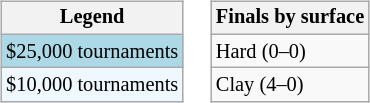<table>
<tr valign=top>
<td><br><table class=wikitable style="font-size:85%">
<tr>
<th>Legend</th>
</tr>
<tr style="background:lightblue;">
<td>$25,000 tournaments</td>
</tr>
<tr style="background:#f0f8ff;">
<td>$10,000 tournaments</td>
</tr>
</table>
</td>
<td><br><table class=wikitable style="font-size:85%">
<tr>
<th>Finals by surface</th>
</tr>
<tr>
<td>Hard (0–0)</td>
</tr>
<tr>
<td>Clay (4–0)</td>
</tr>
</table>
</td>
</tr>
</table>
